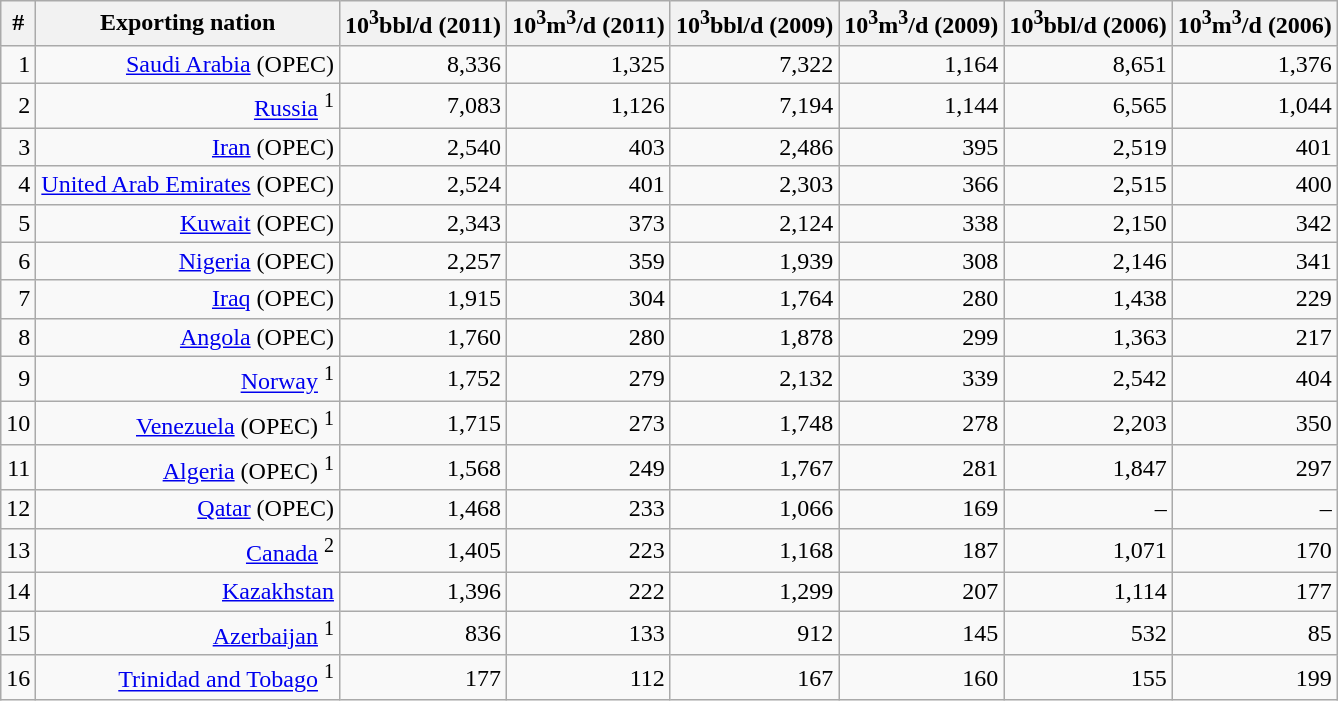<table style="text-align:right;" class="wikitable sortable">
<tr>
<th>#</th>
<th>Exporting nation</th>
<th>10<sup>3</sup>bbl/d (2011)</th>
<th>10<sup>3</sup>m<sup>3</sup>/d (2011)</th>
<th>10<sup>3</sup>bbl/d (2009)</th>
<th>10<sup>3</sup>m<sup>3</sup>/d (2009)</th>
<th>10<sup>3</sup>bbl/d (2006)</th>
<th>10<sup>3</sup>m<sup>3</sup>/d (2006)</th>
</tr>
<tr>
<td>1</td>
<td><a href='#'>Saudi Arabia</a> (OPEC)</td>
<td>8,336</td>
<td>1,325</td>
<td>7,322</td>
<td>1,164</td>
<td>8,651</td>
<td>1,376</td>
</tr>
<tr>
<td>2</td>
<td><a href='#'>Russia</a> <sup>1</sup></td>
<td>7,083</td>
<td>1,126</td>
<td>7,194</td>
<td>1,144</td>
<td>6,565</td>
<td>1,044</td>
</tr>
<tr>
<td>3</td>
<td><a href='#'>Iran</a> (OPEC)</td>
<td>2,540</td>
<td>403</td>
<td>2,486</td>
<td>395</td>
<td>2,519</td>
<td>401</td>
</tr>
<tr>
<td>4</td>
<td><a href='#'>United Arab Emirates</a> (OPEC)</td>
<td>2,524</td>
<td>401</td>
<td>2,303</td>
<td>366</td>
<td>2,515</td>
<td>400</td>
</tr>
<tr>
<td>5</td>
<td><a href='#'>Kuwait</a> (OPEC)</td>
<td>2,343</td>
<td>373</td>
<td>2,124</td>
<td>338</td>
<td>2,150</td>
<td>342</td>
</tr>
<tr>
<td>6</td>
<td><a href='#'>Nigeria</a> (OPEC)</td>
<td>2,257</td>
<td>359</td>
<td>1,939</td>
<td>308</td>
<td>2,146</td>
<td>341</td>
</tr>
<tr>
<td>7</td>
<td><a href='#'>Iraq</a> (OPEC)</td>
<td>1,915</td>
<td>304</td>
<td>1,764</td>
<td>280</td>
<td>1,438</td>
<td>229</td>
</tr>
<tr>
<td>8</td>
<td><a href='#'>Angola</a> (OPEC)</td>
<td>1,760</td>
<td>280</td>
<td>1,878</td>
<td>299</td>
<td>1,363</td>
<td>217</td>
</tr>
<tr>
<td>9</td>
<td><a href='#'>Norway</a> <sup>1</sup></td>
<td>1,752</td>
<td>279</td>
<td>2,132</td>
<td>339</td>
<td>2,542</td>
<td>404</td>
</tr>
<tr>
<td>10</td>
<td><a href='#'>Venezuela</a> (OPEC) <sup>1</sup></td>
<td>1,715</td>
<td>273</td>
<td>1,748</td>
<td>278</td>
<td>2,203</td>
<td>350</td>
</tr>
<tr>
<td>11</td>
<td><a href='#'>Algeria</a> (OPEC) <sup>1</sup></td>
<td>1,568</td>
<td>249</td>
<td>1,767</td>
<td>281</td>
<td>1,847</td>
<td>297</td>
</tr>
<tr>
<td>12</td>
<td><a href='#'>Qatar</a> (OPEC)</td>
<td>1,468</td>
<td>233</td>
<td>1,066</td>
<td>169</td>
<td>–</td>
<td>–</td>
</tr>
<tr>
<td>13</td>
<td><a href='#'>Canada</a> <sup>2</sup></td>
<td>1,405</td>
<td>223</td>
<td>1,168</td>
<td>187</td>
<td>1,071</td>
<td>170</td>
</tr>
<tr>
<td>14</td>
<td><a href='#'>Kazakhstan</a></td>
<td>1,396</td>
<td>222</td>
<td>1,299</td>
<td>207</td>
<td>1,114</td>
<td>177</td>
</tr>
<tr>
<td>15</td>
<td><a href='#'>Azerbaijan</a> <sup>1</sup></td>
<td>836</td>
<td>133</td>
<td>912</td>
<td>145</td>
<td>532</td>
<td>85</td>
</tr>
<tr>
<td>16</td>
<td><a href='#'>Trinidad and Tobago</a> <sup>1</sup></td>
<td>177</td>
<td>112</td>
<td>167</td>
<td>160</td>
<td>155</td>
<td>199</td>
</tr>
</table>
